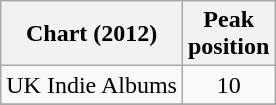<table class="wikitable" style="text-align:center;">
<tr>
<th>Chart (2012)</th>
<th>Peak<br>position</th>
</tr>
<tr>
<td>UK Indie Albums</td>
<td>10</td>
</tr>
<tr>
</tr>
</table>
